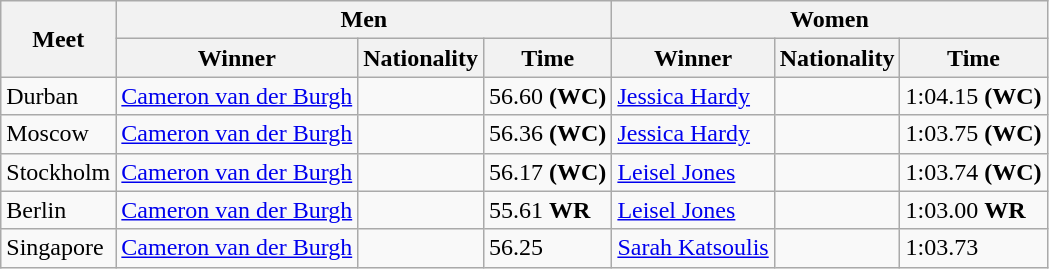<table class="wikitable">
<tr>
<th rowspan="2">Meet</th>
<th colspan="3">Men</th>
<th colspan="3">Women</th>
</tr>
<tr>
<th>Winner</th>
<th>Nationality</th>
<th>Time</th>
<th>Winner</th>
<th>Nationality</th>
<th>Time</th>
</tr>
<tr>
<td>Durban</td>
<td><a href='#'>Cameron van der Burgh</a></td>
<td></td>
<td>56.60 <strong>(WC)</strong></td>
<td><a href='#'>Jessica Hardy</a></td>
<td></td>
<td>1:04.15 <strong>(WC)</strong></td>
</tr>
<tr>
<td>Moscow</td>
<td><a href='#'>Cameron van der Burgh</a></td>
<td></td>
<td>56.36 <strong>(WC)</strong></td>
<td><a href='#'>Jessica Hardy</a></td>
<td></td>
<td>1:03.75 <strong>(WC)</strong></td>
</tr>
<tr>
<td>Stockholm</td>
<td><a href='#'>Cameron van der Burgh</a></td>
<td></td>
<td>56.17 <strong>(WC)</strong></td>
<td><a href='#'>Leisel Jones</a></td>
<td></td>
<td>1:03.74 <strong>(WC)</strong></td>
</tr>
<tr>
<td>Berlin</td>
<td><a href='#'>Cameron van der Burgh</a></td>
<td></td>
<td>55.61 <strong>WR</strong></td>
<td><a href='#'>Leisel Jones</a></td>
<td></td>
<td>1:03.00 <strong>WR</strong></td>
</tr>
<tr>
<td>Singapore</td>
<td><a href='#'>Cameron van der Burgh</a></td>
<td></td>
<td>56.25</td>
<td><a href='#'>Sarah Katsoulis</a></td>
<td></td>
<td>1:03.73</td>
</tr>
</table>
